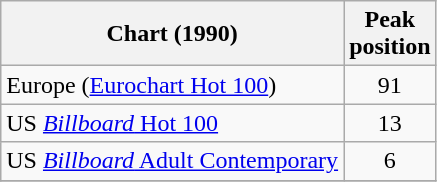<table class="wikitable sortable">
<tr>
<th scope="col">Chart (1990)</th>
<th scope="col">Peak<br>position</th>
</tr>
<tr>
<td align="left">Europe (<a href='#'>Eurochart Hot 100</a>)</td>
<td align="center">91</td>
</tr>
<tr>
<td align="left">US <a href='#'><em>Billboard</em> Hot 100</a></td>
<td align="center">13</td>
</tr>
<tr>
<td align="left">US <a href='#'><em>Billboard</em> Adult Contemporary</a></td>
<td align="center">6</td>
</tr>
<tr>
</tr>
</table>
